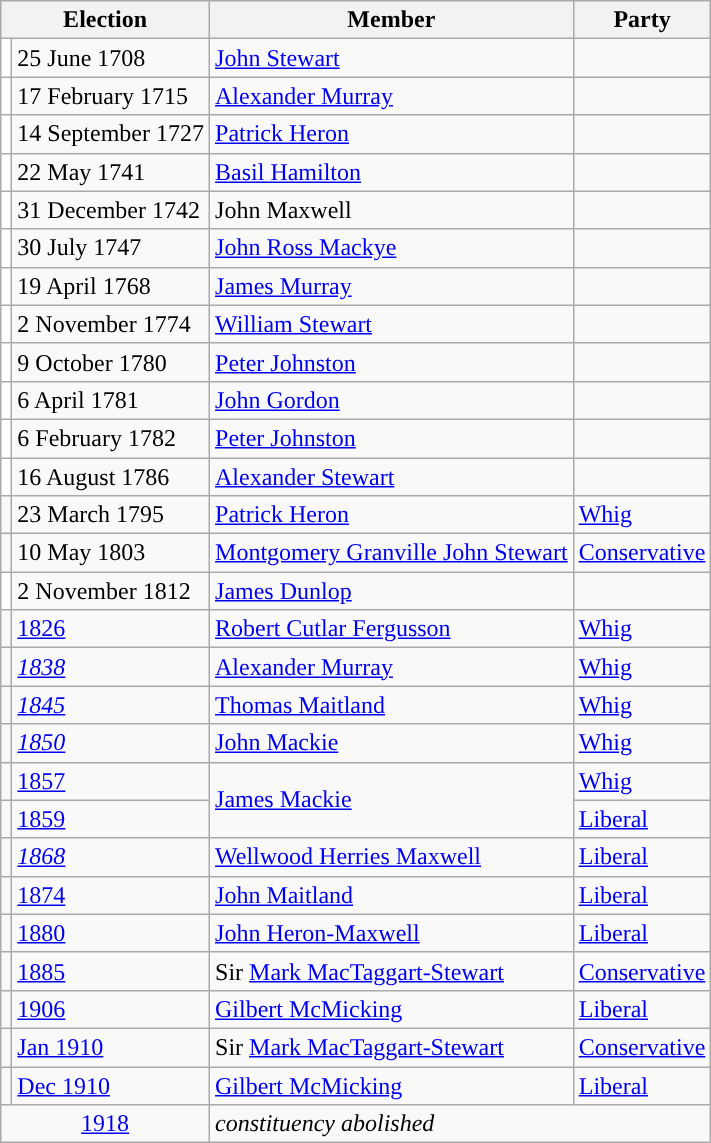<table class="wikitable">
<tr>
<th colspan="2">Election</th>
<th>Member</th>
<th>Party</th>
</tr>
<tr>
<td style="color:inherit;background-color: white"></td>
<td>25 June 1708</td>
<td><a href='#'>John Stewart</a></td>
<td></td>
</tr>
<tr>
<td style="color:inherit;background-color: white"></td>
<td>17 February 1715</td>
<td><a href='#'>Alexander Murray</a></td>
<td></td>
</tr>
<tr>
<td style="color:inherit;background-color: white"></td>
<td>14 September 1727</td>
<td><a href='#'>Patrick Heron</a></td>
<td></td>
</tr>
<tr>
<td style="color:inherit;background-color: white"></td>
<td>22 May 1741</td>
<td><a href='#'>Basil Hamilton</a></td>
<td></td>
</tr>
<tr>
<td style="color:inherit;background-color: white"></td>
<td>31 December 1742</td>
<td>John Maxwell</td>
<td></td>
</tr>
<tr>
<td style="color:inherit;background-color: white"></td>
<td>30 July 1747</td>
<td><a href='#'>John Ross Mackye</a></td>
<td></td>
</tr>
<tr>
<td style="color:inherit;background-color: white"></td>
<td>19 April 1768</td>
<td><a href='#'>James Murray</a></td>
<td></td>
</tr>
<tr>
<td style="color:inherit;background-color: white"></td>
<td>2 November 1774</td>
<td><a href='#'>William Stewart</a></td>
<td></td>
</tr>
<tr>
<td style="color:inherit;background-color: white"></td>
<td>9 October 1780</td>
<td><a href='#'>Peter Johnston</a></td>
<td></td>
</tr>
<tr>
<td style="color:inherit;background-color: white"></td>
<td>6 April 1781</td>
<td><a href='#'>John Gordon</a></td>
<td></td>
</tr>
<tr>
<td style="color:inherit;background-color: white"></td>
<td>6 February 1782</td>
<td><a href='#'>Peter Johnston</a></td>
<td></td>
</tr>
<tr>
<td style="color:inherit;background-color: white"></td>
<td>16 August 1786</td>
<td><a href='#'>Alexander Stewart</a></td>
<td></td>
</tr>
<tr>
<td style="color:inherit;background-color: "></td>
<td>23 March 1795</td>
<td><a href='#'>Patrick Heron</a></td>
<td><a href='#'>Whig</a></td>
</tr>
<tr>
<td style="color:inherit;background-color: "></td>
<td>10 May 1803</td>
<td><a href='#'>Montgomery Granville John Stewart</a></td>
<td><a href='#'>Conservative</a></td>
</tr>
<tr>
<td style="color:inherit;background-color: white"></td>
<td>2 November 1812</td>
<td><a href='#'>James Dunlop</a></td>
<td></td>
</tr>
<tr>
<td style="color:inherit;background-color: "></td>
<td><a href='#'>1826</a></td>
<td><a href='#'>Robert Cutlar Fergusson</a></td>
<td><a href='#'>Whig</a></td>
</tr>
<tr>
<td style="color:inherit;background-color: "></td>
<td><em><a href='#'>1838</a></em></td>
<td><a href='#'>Alexander Murray</a></td>
<td><a href='#'>Whig</a></td>
</tr>
<tr>
<td style="color:inherit;background-color: "></td>
<td><em><a href='#'>1845</a></em></td>
<td><a href='#'>Thomas Maitland</a></td>
<td><a href='#'>Whig</a></td>
</tr>
<tr>
<td style="color:inherit;background-color: "></td>
<td><em><a href='#'>1850</a></em></td>
<td><a href='#'>John Mackie</a></td>
<td><a href='#'>Whig</a></td>
</tr>
<tr>
<td style="color:inherit;background-color: "></td>
<td><a href='#'>1857</a></td>
<td rowspan="2"><a href='#'>James Mackie</a></td>
<td><a href='#'>Whig</a></td>
</tr>
<tr>
<td style="color:inherit;background-color: "></td>
<td><a href='#'>1859</a></td>
<td><a href='#'>Liberal</a></td>
</tr>
<tr>
<td style="color:inherit;background-color: "></td>
<td><em><a href='#'>1868</a></em></td>
<td><a href='#'>Wellwood Herries Maxwell</a></td>
<td><a href='#'>Liberal</a></td>
</tr>
<tr>
<td style="color:inherit;background-color: "></td>
<td><a href='#'>1874</a></td>
<td><a href='#'>John Maitland</a></td>
<td><a href='#'>Liberal</a></td>
</tr>
<tr>
<td style="color:inherit;background-color: "></td>
<td><a href='#'>1880</a></td>
<td><a href='#'>John Heron-Maxwell</a></td>
<td><a href='#'>Liberal</a></td>
</tr>
<tr>
<td style="color:inherit;background-color: "></td>
<td><a href='#'>1885</a></td>
<td>Sir <a href='#'>Mark MacTaggart-Stewart</a></td>
<td><a href='#'>Conservative</a></td>
</tr>
<tr>
<td style="color:inherit;background-color: "></td>
<td><a href='#'>1906</a></td>
<td><a href='#'>Gilbert McMicking</a></td>
<td><a href='#'>Liberal</a></td>
</tr>
<tr>
<td style="color:inherit;background-color: "></td>
<td><a href='#'>Jan 1910</a></td>
<td>Sir <a href='#'>Mark MacTaggart-Stewart</a></td>
<td><a href='#'>Conservative</a></td>
</tr>
<tr>
<td style="color:inherit;background-color: "></td>
<td><a href='#'>Dec 1910</a></td>
<td><a href='#'>Gilbert McMicking</a></td>
<td><a href='#'>Liberal</a></td>
</tr>
<tr>
<td colspan="2" align="center"><a href='#'>1918</a></td>
<td colspan="2"><em>constituency abolished</em></td>
</tr>
</table>
